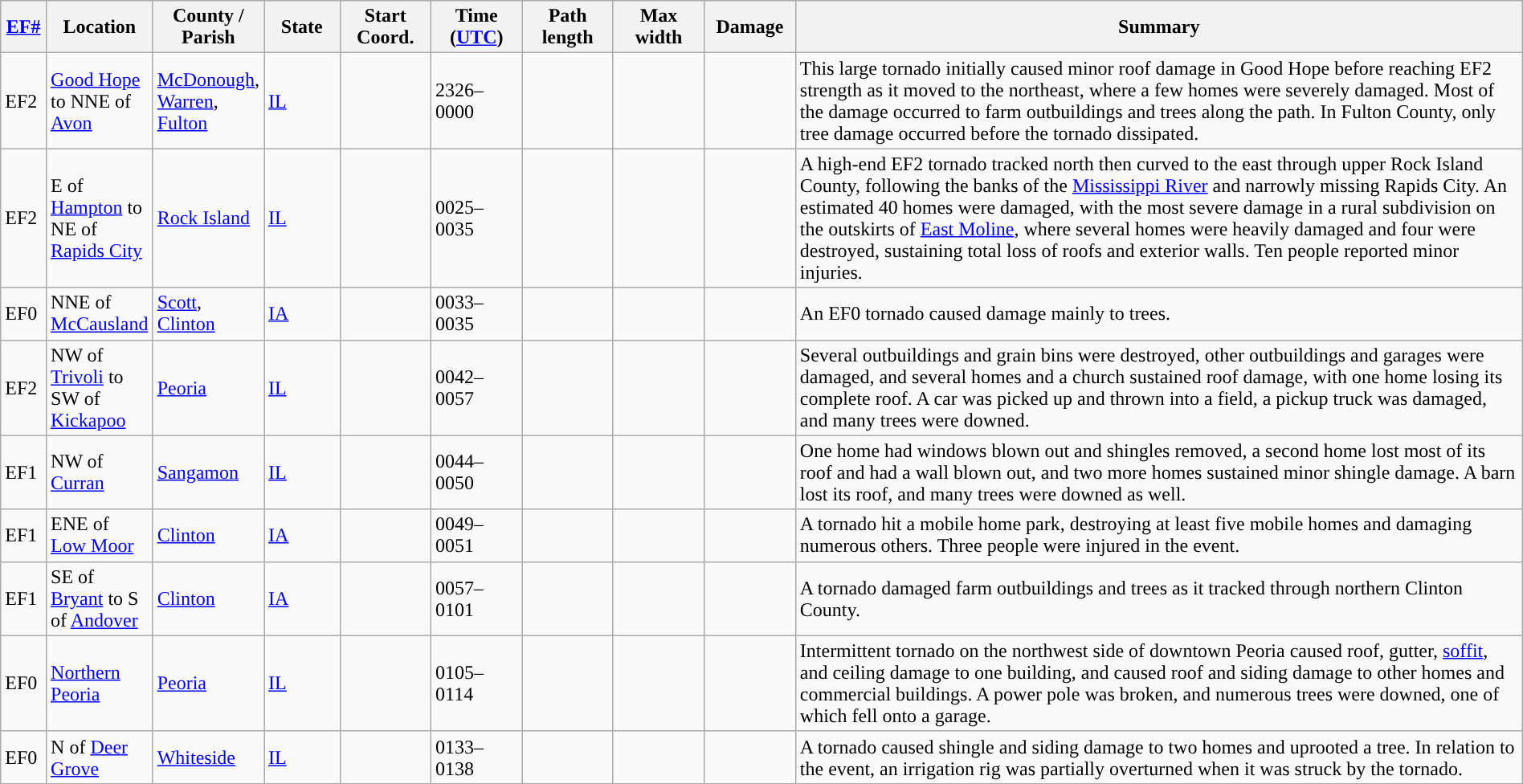<table class="wikitable sortable" style="width:100%;">
<tr>
<th scope="col"  style="width:3%; text-align:center;"><a href='#'>EF#</a></th>
<th scope="col"  style="width:7%; text-align:center;" class="unsortable">Location</th>
<th scope="col"  style="width:6%; text-align:center;" class="unsortable">County / Parish</th>
<th scope="col"  style="width:5%; text-align:center;">State</th>
<th scope="col"  style="width:6%; text-align:center;">Start Coord.</th>
<th scope="col"  style="width:6%; text-align:center;">Time (<a href='#'>UTC</a>)</th>
<th scope="col"  style="width:6%; text-align:center;">Path length</th>
<th scope="col"  style="width:6%; text-align:center;">Max width</th>
<th scope="col"  style="width:6%; text-align:center;">Damage</th>
<th scope="col" class="unsortable" style="width:48%; text-align:center;">Summary</th>
</tr>
<tr>
<td>EF2</td>
<td><a href='#'>Good Hope</a> to NNE of <a href='#'>Avon</a></td>
<td><a href='#'>McDonough</a>, <a href='#'>Warren</a>, <a href='#'>Fulton</a></td>
<td><a href='#'>IL</a></td>
<td></td>
<td>2326–0000</td>
<td></td>
<td></td>
<td></td>
<td>This large tornado initially caused minor roof damage in Good Hope before reaching EF2 strength as it moved to the northeast, where a few homes were severely damaged. Most of the damage occurred to farm outbuildings and trees along the path. In Fulton County, only tree damage occurred before the tornado dissipated.<br></td>
</tr>
<tr>
<td>EF2</td>
<td>E of <a href='#'>Hampton</a> to NE of <a href='#'>Rapids City</a></td>
<td><a href='#'>Rock Island</a></td>
<td><a href='#'>IL</a></td>
<td></td>
<td>0025–0035</td>
<td></td>
<td></td>
<td></td>
<td>A high-end EF2 tornado tracked north then curved to the east through upper Rock Island County, following the banks of the <a href='#'>Mississippi River</a> and narrowly missing Rapids City. An estimated 40 homes were damaged, with the most severe damage in a rural subdivision on the outskirts of <a href='#'>East Moline</a>, where several homes were heavily damaged and four were destroyed, sustaining total loss of roofs and exterior walls. Ten people reported minor injuries.</td>
</tr>
<tr>
<td>EF0</td>
<td>NNE of <a href='#'>McCausland</a></td>
<td><a href='#'>Scott</a>, <a href='#'>Clinton</a></td>
<td><a href='#'>IA</a></td>
<td></td>
<td>0033–0035</td>
<td></td>
<td></td>
<td></td>
<td>An EF0 tornado caused damage mainly to trees.</td>
</tr>
<tr>
<td>EF2</td>
<td>NW of <a href='#'>Trivoli</a> to SW of <a href='#'>Kickapoo</a></td>
<td><a href='#'>Peoria</a></td>
<td><a href='#'>IL</a></td>
<td></td>
<td>0042–0057</td>
<td></td>
<td></td>
<td></td>
<td>Several outbuildings and grain bins were destroyed, other outbuildings and garages were damaged, and several homes and a church sustained roof damage, with one home losing its complete roof. A car was picked up and thrown  into a field, a pickup truck was damaged, and many trees were downed.</td>
</tr>
<tr>
<td>EF1</td>
<td>NW of <a href='#'>Curran</a></td>
<td><a href='#'>Sangamon</a></td>
<td><a href='#'>IL</a></td>
<td></td>
<td>0044–0050</td>
<td></td>
<td></td>
<td></td>
<td>One home had windows blown out and shingles removed, a second home lost most of its roof and had a wall blown out, and two more homes sustained minor shingle damage. A barn lost its roof, and many trees were downed as well.</td>
</tr>
<tr>
<td>EF1</td>
<td>ENE of <a href='#'>Low Moor</a></td>
<td><a href='#'>Clinton</a></td>
<td><a href='#'>IA</a></td>
<td></td>
<td>0049–0051</td>
<td></td>
<td></td>
<td></td>
<td>A tornado hit a mobile home park, destroying at least five mobile homes and damaging numerous others. Three people were injured in the event.</td>
</tr>
<tr>
<td>EF1</td>
<td>SE of <a href='#'>Bryant</a> to S of <a href='#'>Andover</a></td>
<td><a href='#'>Clinton</a></td>
<td><a href='#'>IA</a></td>
<td></td>
<td>0057–0101</td>
<td></td>
<td></td>
<td></td>
<td>A tornado damaged farm outbuildings and trees as it tracked through northern Clinton County.</td>
</tr>
<tr>
<td>EF0</td>
<td><a href='#'>Northern Peoria</a></td>
<td><a href='#'>Peoria</a></td>
<td><a href='#'>IL</a></td>
<td></td>
<td>0105–0114</td>
<td></td>
<td></td>
<td></td>
<td>Intermittent tornado on the northwest side of downtown Peoria caused roof, gutter, <a href='#'>soffit</a>, and ceiling damage to one building, and caused roof and siding damage to other homes and commercial buildings. A power pole was broken, and numerous trees were downed, one of which fell onto a garage.</td>
</tr>
<tr>
<td>EF0</td>
<td>N of <a href='#'>Deer Grove</a></td>
<td><a href='#'>Whiteside</a></td>
<td><a href='#'>IL</a></td>
<td></td>
<td>0133–0138</td>
<td></td>
<td></td>
<td></td>
<td>A tornado caused shingle and siding damage to two homes and uprooted a tree. In relation to the event, an irrigation rig was partially overturned when it was struck by the tornado.</td>
</tr>
</table>
